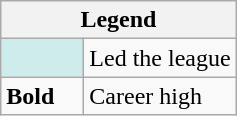<table class="wikitable">
<tr>
<th colspan="2">Legend</th>
</tr>
<tr>
<td style="background:#cfecec; width:3em;"></td>
<td>Led the league</td>
</tr>
<tr>
<td><strong>Bold</strong></td>
<td>Career high</td>
</tr>
</table>
